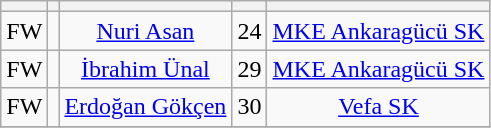<table class="wikitable sortable" style="text-align: center">
<tr>
<th></th>
<th></th>
<th></th>
<th></th>
<th></th>
</tr>
<tr>
<td>FW</td>
<td></td>
<td><a href='#'>Nuri Asan</a></td>
<td>24</td>
<td><a href='#'>MKE Ankaragücü SK</a></td>
</tr>
<tr>
<td>FW</td>
<td></td>
<td><a href='#'>İbrahim Ünal</a></td>
<td>29</td>
<td><a href='#'>MKE Ankaragücü SK</a></td>
</tr>
<tr>
<td>FW</td>
<td></td>
<td><a href='#'>Erdoğan Gökçen</a></td>
<td>30</td>
<td><a href='#'>Vefa SK</a></td>
</tr>
<tr>
</tr>
</table>
